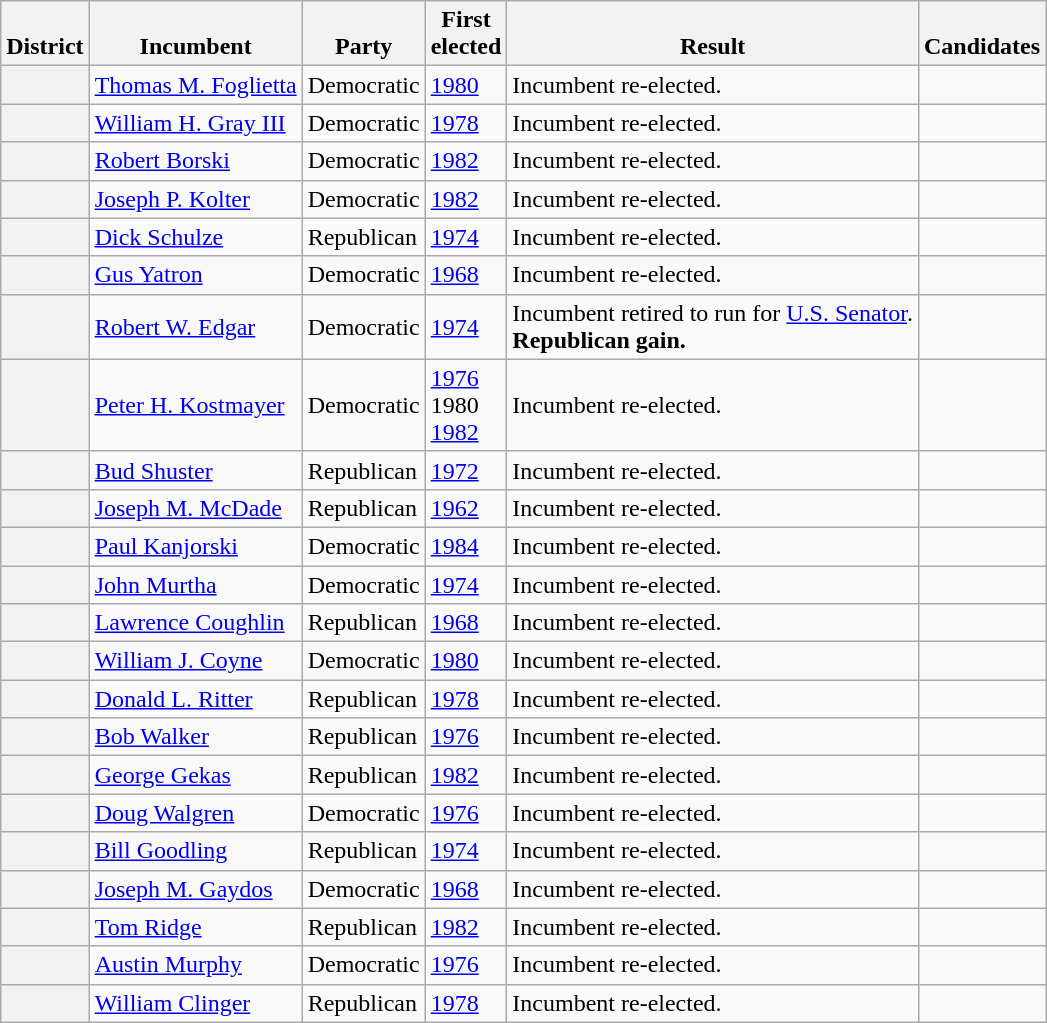<table class=wikitable>
<tr valign=bottom>
<th>District</th>
<th>Incumbent</th>
<th>Party</th>
<th>First<br>elected</th>
<th>Result</th>
<th>Candidates</th>
</tr>
<tr>
<th></th>
<td><a href='#'>Thomas M. Foglietta</a></td>
<td>Democratic</td>
<td><a href='#'>1980</a></td>
<td>Incumbent re-elected.</td>
<td nowrap></td>
</tr>
<tr>
<th></th>
<td><a href='#'>William H. Gray III</a></td>
<td>Democratic</td>
<td><a href='#'>1978</a></td>
<td>Incumbent re-elected.</td>
<td nowrap></td>
</tr>
<tr>
<th></th>
<td><a href='#'>Robert Borski</a></td>
<td>Democratic</td>
<td><a href='#'>1982</a></td>
<td>Incumbent re-elected.</td>
<td nowrap></td>
</tr>
<tr>
<th></th>
<td><a href='#'>Joseph P. Kolter</a></td>
<td>Democratic</td>
<td><a href='#'>1982</a></td>
<td>Incumbent re-elected.</td>
<td nowrap></td>
</tr>
<tr>
<th></th>
<td><a href='#'>Dick Schulze</a></td>
<td>Republican</td>
<td><a href='#'>1974</a></td>
<td>Incumbent re-elected.</td>
<td nowrap></td>
</tr>
<tr>
<th></th>
<td><a href='#'>Gus Yatron</a></td>
<td>Democratic</td>
<td><a href='#'>1968</a></td>
<td>Incumbent re-elected.</td>
<td nowrap></td>
</tr>
<tr>
<th></th>
<td><a href='#'>Robert W. Edgar</a></td>
<td>Democratic</td>
<td><a href='#'>1974</a></td>
<td>Incumbent retired to run for <a href='#'>U.S. Senator</a>.<br><strong>Republican gain.</strong></td>
<td nowrap></td>
</tr>
<tr>
<th></th>
<td><a href='#'>Peter H. Kostmayer</a></td>
<td>Democratic</td>
<td><a href='#'>1976</a><br>1980 <br><a href='#'>1982</a></td>
<td>Incumbent re-elected.</td>
<td nowrap></td>
</tr>
<tr>
<th></th>
<td><a href='#'>Bud Shuster</a></td>
<td>Republican</td>
<td><a href='#'>1972</a></td>
<td>Incumbent re-elected.</td>
<td nowrap></td>
</tr>
<tr>
<th></th>
<td><a href='#'>Joseph M. McDade</a></td>
<td>Republican</td>
<td><a href='#'>1962</a></td>
<td>Incumbent re-elected.</td>
<td nowrap></td>
</tr>
<tr>
<th></th>
<td><a href='#'>Paul Kanjorski</a></td>
<td>Democratic</td>
<td><a href='#'>1984</a></td>
<td>Incumbent re-elected.</td>
<td nowrap></td>
</tr>
<tr>
<th></th>
<td><a href='#'>John Murtha</a></td>
<td>Democratic</td>
<td><a href='#'>1974</a></td>
<td>Incumbent re-elected.</td>
<td nowrap></td>
</tr>
<tr>
<th></th>
<td><a href='#'>Lawrence Coughlin</a></td>
<td>Republican</td>
<td><a href='#'>1968</a></td>
<td>Incumbent re-elected.</td>
<td nowrap></td>
</tr>
<tr>
<th></th>
<td><a href='#'>William J. Coyne</a></td>
<td>Democratic</td>
<td><a href='#'>1980</a></td>
<td>Incumbent re-elected.</td>
<td nowrap></td>
</tr>
<tr>
<th></th>
<td><a href='#'>Donald L. Ritter</a></td>
<td>Republican</td>
<td><a href='#'>1978</a></td>
<td>Incumbent re-elected.</td>
<td nowrap></td>
</tr>
<tr>
<th></th>
<td><a href='#'>Bob Walker</a></td>
<td>Republican</td>
<td><a href='#'>1976</a></td>
<td>Incumbent re-elected.</td>
<td nowrap></td>
</tr>
<tr>
<th></th>
<td><a href='#'>George Gekas</a></td>
<td>Republican</td>
<td><a href='#'>1982</a></td>
<td>Incumbent re-elected.</td>
<td nowrap></td>
</tr>
<tr>
<th></th>
<td><a href='#'>Doug Walgren</a></td>
<td>Democratic</td>
<td><a href='#'>1976</a></td>
<td>Incumbent re-elected.</td>
<td nowrap></td>
</tr>
<tr>
<th></th>
<td><a href='#'>Bill Goodling</a></td>
<td>Republican</td>
<td><a href='#'>1974</a></td>
<td>Incumbent re-elected.</td>
<td nowrap></td>
</tr>
<tr>
<th></th>
<td><a href='#'>Joseph M. Gaydos</a></td>
<td>Democratic</td>
<td><a href='#'>1968</a></td>
<td>Incumbent re-elected.</td>
<td nowrap></td>
</tr>
<tr>
<th></th>
<td><a href='#'>Tom Ridge</a></td>
<td>Republican</td>
<td><a href='#'>1982</a></td>
<td>Incumbent re-elected.</td>
<td nowrap></td>
</tr>
<tr>
<th></th>
<td><a href='#'>Austin Murphy</a></td>
<td>Democratic</td>
<td><a href='#'>1976</a></td>
<td>Incumbent re-elected.</td>
<td nowrap></td>
</tr>
<tr>
<th></th>
<td><a href='#'>William Clinger</a></td>
<td>Republican</td>
<td><a href='#'>1978</a></td>
<td>Incumbent re-elected.</td>
<td nowrap></td>
</tr>
</table>
